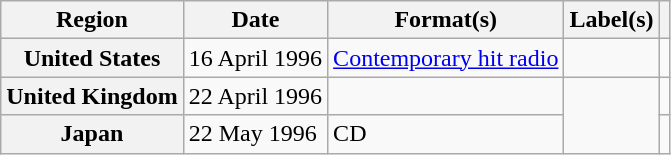<table class="wikitable plainrowheaders">
<tr>
<th scope="col">Region</th>
<th scope="col">Date</th>
<th scope="col">Format(s)</th>
<th scope="col">Label(s)</th>
<th scope="col"></th>
</tr>
<tr>
<th scope="row">United States</th>
<td>16 April 1996</td>
<td><a href='#'>Contemporary hit radio</a></td>
<td></td>
<td></td>
</tr>
<tr>
<th scope="row">United Kingdom</th>
<td>22 April 1996</td>
<td></td>
<td rowspan="2"></td>
<td></td>
</tr>
<tr>
<th scope="row">Japan</th>
<td>22 May 1996</td>
<td>CD</td>
<td></td>
</tr>
</table>
